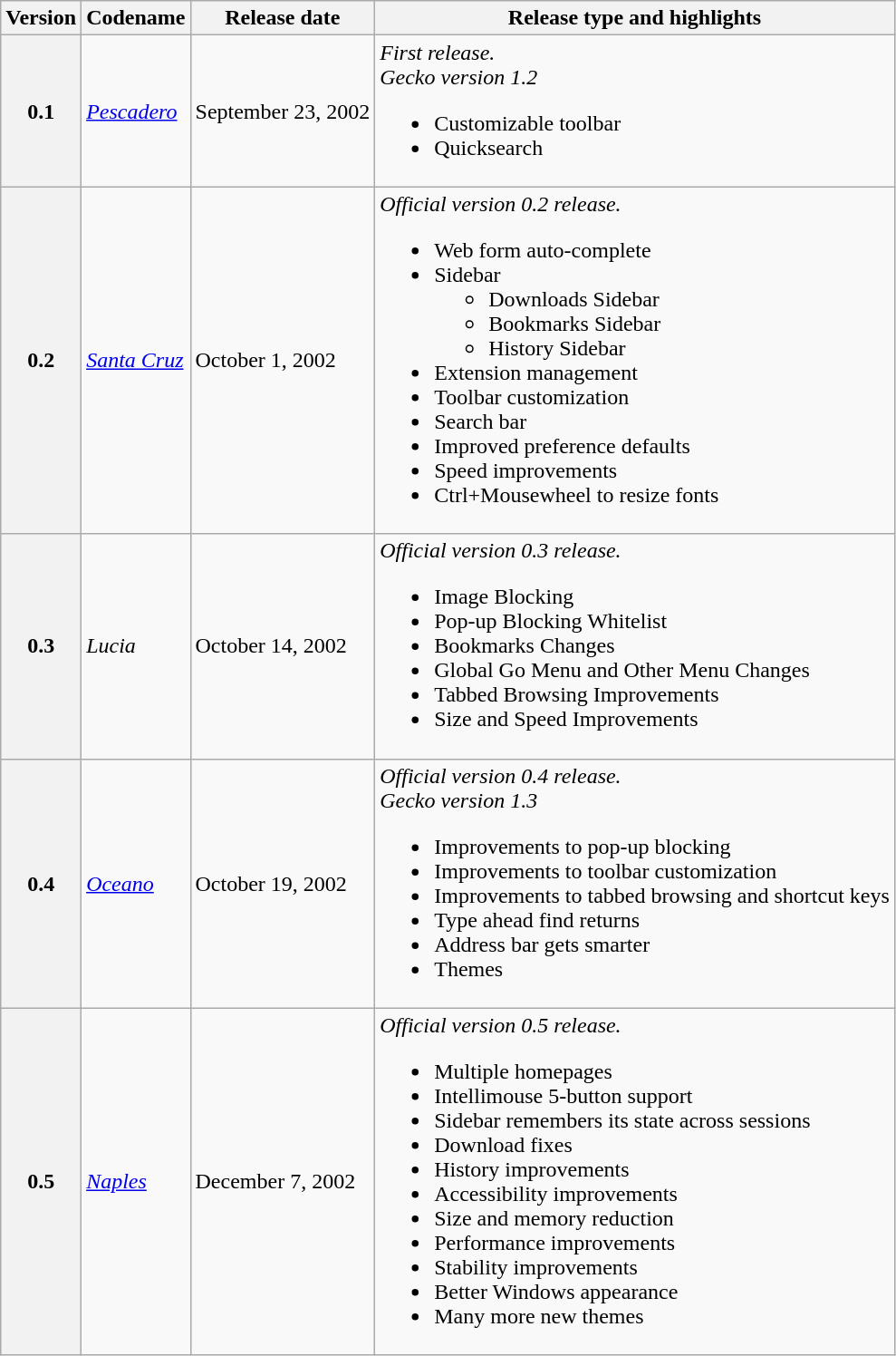<table class="wikitable mw-collapsible">
<tr>
<th scope="col">Version</th>
<th scope="col">Codename</th>
<th scope="col">Release date</th>
<th scope="col">Release type and highlights</th>
</tr>
<tr>
<th scope="row">0.1</th>
<td><em><a href='#'>Pescadero</a></em></td>
<td>September 23, 2002</td>
<td><em>First release.</em><br><em>Gecko version 1.2</em><ul><li>Customizable toolbar</li><li>Quicksearch</li></ul></td>
</tr>
<tr>
<th scope="row">0.2</th>
<td><em><a href='#'>Santa Cruz</a></em></td>
<td>October 1, 2002</td>
<td><em>Official version 0.2 release.</em><br><ul><li>Web form auto-complete</li><li>Sidebar<ul><li>Downloads Sidebar</li><li>Bookmarks Sidebar</li><li>History Sidebar</li></ul></li><li>Extension management</li><li>Toolbar customization</li><li>Search bar</li><li>Improved preference defaults</li><li>Speed improvements</li><li>Ctrl+Mousewheel to resize fonts</li></ul></td>
</tr>
<tr>
<th scope="row">0.3</th>
<td><em>Lucia</em></td>
<td>October 14, 2002</td>
<td><em>Official version 0.3 release.</em><br><ul><li>Image Blocking</li><li>Pop-up Blocking Whitelist</li><li>Bookmarks Changes</li><li>Global Go Menu and Other Menu Changes</li><li>Tabbed Browsing Improvements</li><li>Size and Speed Improvements</li></ul></td>
</tr>
<tr>
<th scope="row">0.4</th>
<td><em><a href='#'>Oceano</a></em></td>
<td>October 19, 2002</td>
<td><em>Official version 0.4 release.</em><br><em>Gecko version 1.3</em><ul><li>Improvements to pop-up blocking</li><li>Improvements to toolbar customization</li><li>Improvements to tabbed browsing and shortcut keys</li><li>Type ahead find returns</li><li>Address bar gets smarter</li><li>Themes</li></ul></td>
</tr>
<tr>
<th scope="row">0.5</th>
<td><em><a href='#'>Naples</a></em></td>
<td>December 7, 2002</td>
<td><em>Official version 0.5 release.</em><br><ul><li>Multiple homepages</li><li>Intellimouse 5-button support</li><li>Sidebar remembers its state across sessions</li><li>Download fixes</li><li>History improvements</li><li>Accessibility improvements</li><li>Size and memory reduction</li><li>Performance improvements</li><li>Stability improvements</li><li>Better Windows appearance</li><li>Many more new themes</li></ul></td>
</tr>
</table>
